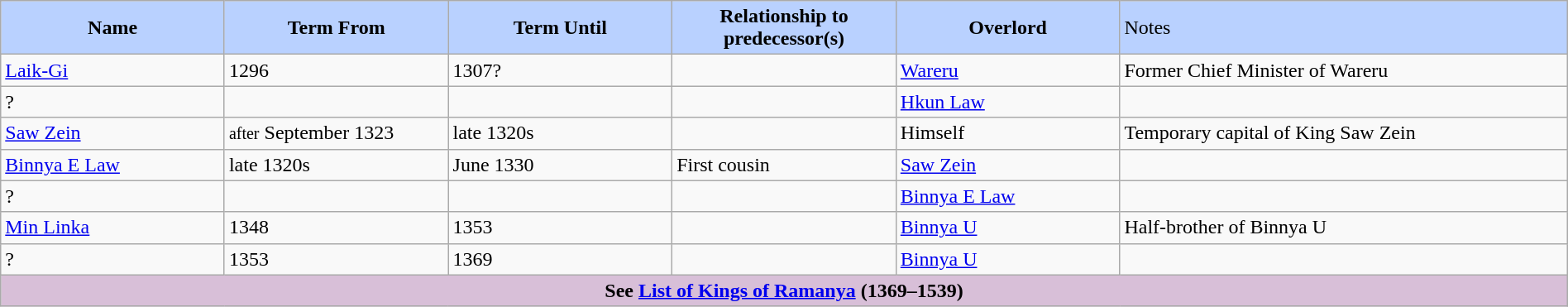<table width=100% class="wikitable">
<tr>
<th style="background-color:#B9D1FF" width=10%>Name</th>
<th style="background-color:#B9D1FF" width=10%>Term From</th>
<th style="background-color:#B9D1FF" width=10%>Term Until</th>
<th style="background-color:#B9D1FF" width=10%>Relationship to predecessor(s)</th>
<th style="background-color:#B9D1FF" width=10%>Overlord</th>
<td style="background-color:#B9D1FF" width=20%>Notes</td>
</tr>
<tr>
<td><a href='#'>Laik-Gi</a></td>
<td> 1296</td>
<td> 1307?</td>
<td></td>
<td><a href='#'>Wareru</a></td>
<td>Former Chief Minister of Wareru</td>
</tr>
<tr>
<td>?</td>
<td></td>
<td></td>
<td></td>
<td><a href='#'>Hkun Law</a></td>
<td></td>
</tr>
<tr>
<td><a href='#'>Saw Zein</a></td>
<td><small>after</small> September 1323</td>
<td>late 1320s</td>
<td></td>
<td>Himself</td>
<td>Temporary capital of King Saw Zein</td>
</tr>
<tr>
<td><a href='#'>Binnya E Law</a></td>
<td>late 1320s</td>
<td> June 1330</td>
<td>First cousin</td>
<td><a href='#'>Saw Zein</a></td>
<td></td>
</tr>
<tr>
<td>?</td>
<td></td>
<td></td>
<td></td>
<td><a href='#'>Binnya E Law</a></td>
<td></td>
</tr>
<tr>
<td><a href='#'>Min Linka</a></td>
<td>1348</td>
<td> 1353</td>
<td></td>
<td><a href='#'>Binnya U</a></td>
<td>Half-brother of Binnya U</td>
</tr>
<tr>
<td>?</td>
<td> 1353</td>
<td>1369</td>
<td></td>
<td><a href='#'>Binnya U</a></td>
<td></td>
</tr>
<tr>
<td align="center" colspan=6 style="background-color:#D8BFD8"><strong>See <a href='#'>List of Kings of Ramanya</a> (1369–1539)</strong></td>
</tr>
</table>
